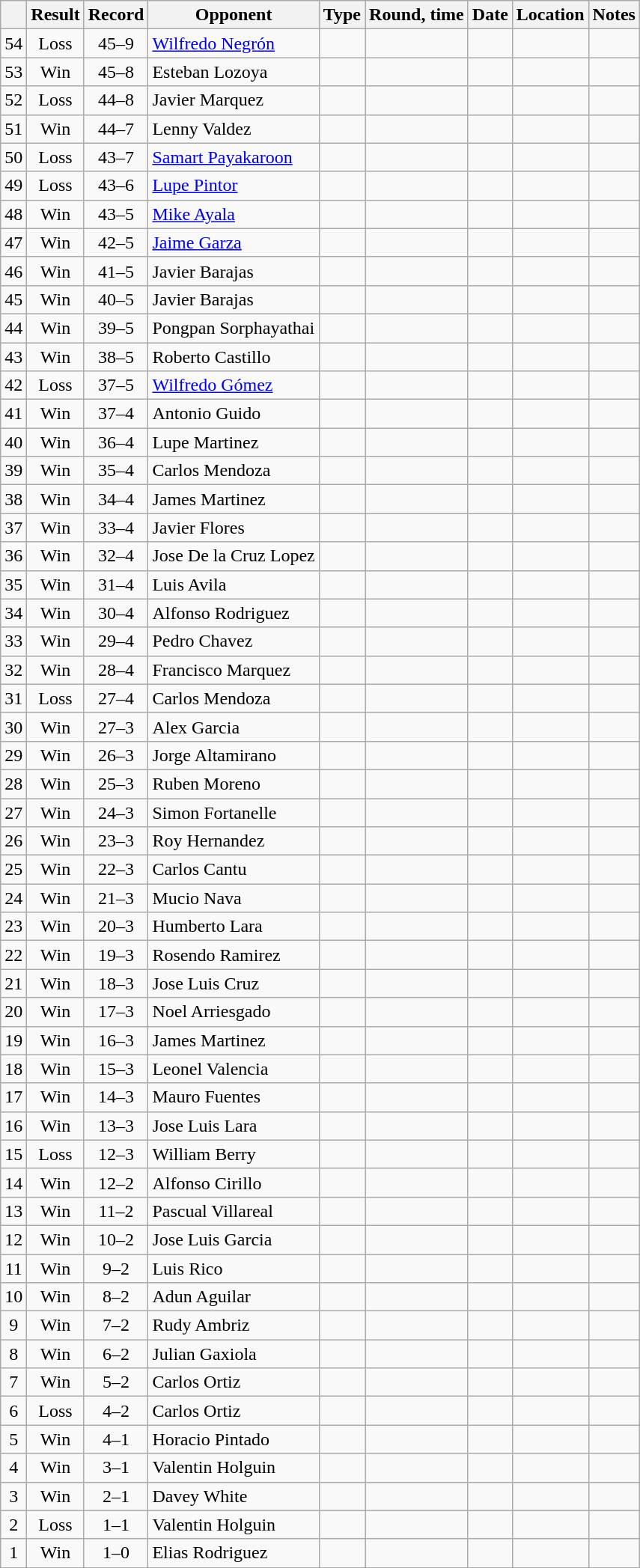<table class=wikitable style=text-align:center>
<tr>
<th></th>
<th>Result</th>
<th>Record</th>
<th>Opponent</th>
<th>Type</th>
<th>Round, time</th>
<th>Date</th>
<th>Location</th>
<th>Notes</th>
</tr>
<tr>
<td>54</td>
<td>Loss</td>
<td>45–9</td>
<td align=left><a href='#'>Wilfredo Negrón</a></td>
<td></td>
<td></td>
<td></td>
<td align=left></td>
<td align=left></td>
</tr>
<tr>
<td>53</td>
<td>Win</td>
<td>45–8</td>
<td align=left>Esteban Lozoya</td>
<td></td>
<td></td>
<td></td>
<td align=left></td>
<td align=left></td>
</tr>
<tr>
<td>52</td>
<td>Loss</td>
<td>44–8</td>
<td align=left>Javier Marquez</td>
<td></td>
<td></td>
<td></td>
<td align=left></td>
<td align=left></td>
</tr>
<tr>
<td>51</td>
<td>Win</td>
<td>44–7</td>
<td align=left>Lenny Valdez</td>
<td></td>
<td></td>
<td></td>
<td align=left></td>
<td align=left></td>
</tr>
<tr>
<td>50</td>
<td>Loss</td>
<td>43–7</td>
<td align=left><a href='#'>Samart Payakaroon</a></td>
<td></td>
<td></td>
<td></td>
<td align=left></td>
<td align=left></td>
</tr>
<tr>
<td>49</td>
<td>Loss</td>
<td>43–6</td>
<td align=left><a href='#'>Lupe Pintor</a></td>
<td></td>
<td></td>
<td></td>
<td align=left></td>
<td align=left></td>
</tr>
<tr>
<td>48</td>
<td>Win</td>
<td>43–5</td>
<td align=left><a href='#'>Mike Ayala</a></td>
<td></td>
<td></td>
<td></td>
<td align=left></td>
<td align=left></td>
</tr>
<tr>
<td>47</td>
<td>Win</td>
<td>42–5</td>
<td align=left><a href='#'>Jaime Garza</a></td>
<td></td>
<td></td>
<td></td>
<td align=left></td>
<td align=left></td>
</tr>
<tr>
<td>46</td>
<td>Win</td>
<td>41–5</td>
<td align=left>Javier Barajas</td>
<td></td>
<td></td>
<td></td>
<td align=left></td>
<td align=left></td>
</tr>
<tr>
<td>45</td>
<td>Win</td>
<td>40–5</td>
<td align=left>Javier Barajas</td>
<td></td>
<td></td>
<td></td>
<td align=left></td>
<td align=left></td>
</tr>
<tr>
<td>44</td>
<td>Win</td>
<td>39–5</td>
<td align=left>Pongpan Sorphayathai</td>
<td></td>
<td></td>
<td></td>
<td align=left></td>
<td align=left></td>
</tr>
<tr>
<td>43</td>
<td>Win</td>
<td>38–5</td>
<td align=left>Roberto Castillo</td>
<td></td>
<td></td>
<td></td>
<td align=left></td>
<td align=left></td>
</tr>
<tr>
<td>42</td>
<td>Loss</td>
<td>37–5</td>
<td align=left><a href='#'>Wilfredo Gómez</a></td>
<td></td>
<td></td>
<td></td>
<td align=left></td>
<td align=left></td>
</tr>
<tr>
<td>41</td>
<td>Win</td>
<td>37–4</td>
<td align=left>Antonio Guido</td>
<td></td>
<td></td>
<td></td>
<td align=left></td>
<td align=left></td>
</tr>
<tr>
<td>40</td>
<td>Win</td>
<td>36–4</td>
<td align=left>Lupe Martinez</td>
<td></td>
<td></td>
<td></td>
<td align=left></td>
<td align=left></td>
</tr>
<tr>
<td>39</td>
<td>Win</td>
<td>35–4</td>
<td align=left>Carlos Mendoza</td>
<td></td>
<td></td>
<td></td>
<td align=left></td>
<td align=left></td>
</tr>
<tr>
<td>38</td>
<td>Win</td>
<td>34–4</td>
<td align=left>James Martinez</td>
<td></td>
<td></td>
<td></td>
<td align=left></td>
<td align=left></td>
</tr>
<tr>
<td>37</td>
<td>Win</td>
<td>33–4</td>
<td align=left>Javier Flores</td>
<td></td>
<td></td>
<td></td>
<td align=left></td>
<td align=left></td>
</tr>
<tr>
<td>36</td>
<td>Win</td>
<td>32–4</td>
<td align=left>Jose De la Cruz Lopez</td>
<td></td>
<td></td>
<td></td>
<td align=left></td>
<td align=left></td>
</tr>
<tr>
<td>35</td>
<td>Win</td>
<td>31–4</td>
<td align=left>Luis Avila</td>
<td></td>
<td></td>
<td></td>
<td align=left></td>
<td align=left></td>
</tr>
<tr>
<td>34</td>
<td>Win</td>
<td>30–4</td>
<td align=left>Alfonso Rodriguez</td>
<td></td>
<td></td>
<td></td>
<td align=left></td>
<td align=left></td>
</tr>
<tr>
<td>33</td>
<td>Win</td>
<td>29–4</td>
<td align=left>Pedro Chavez</td>
<td></td>
<td></td>
<td></td>
<td align=left></td>
<td align=left></td>
</tr>
<tr>
<td>32</td>
<td>Win</td>
<td>28–4</td>
<td align=left>Francisco Marquez</td>
<td></td>
<td></td>
<td></td>
<td align=left></td>
<td align=left></td>
</tr>
<tr>
<td>31</td>
<td>Loss</td>
<td>27–4</td>
<td align=left>Carlos Mendoza</td>
<td></td>
<td></td>
<td></td>
<td align=left></td>
<td align=left></td>
</tr>
<tr>
<td>30</td>
<td>Win</td>
<td>27–3</td>
<td align=left>Alex Garcia</td>
<td></td>
<td></td>
<td></td>
<td align=left></td>
<td align=left></td>
</tr>
<tr>
<td>29</td>
<td>Win</td>
<td>26–3</td>
<td align=left>Jorge Altamirano</td>
<td></td>
<td></td>
<td></td>
<td align=left></td>
<td align=left></td>
</tr>
<tr>
<td>28</td>
<td>Win</td>
<td>25–3</td>
<td align=left>Ruben Moreno</td>
<td></td>
<td></td>
<td></td>
<td align=left></td>
<td align=left></td>
</tr>
<tr>
<td>27</td>
<td>Win</td>
<td>24–3</td>
<td align=left>Simon Fortanelle</td>
<td></td>
<td></td>
<td></td>
<td align=left></td>
<td align=left></td>
</tr>
<tr>
<td>26</td>
<td>Win</td>
<td>23–3</td>
<td align=left>Roy Hernandez</td>
<td></td>
<td></td>
<td></td>
<td align=left></td>
<td align=left></td>
</tr>
<tr>
<td>25</td>
<td>Win</td>
<td>22–3</td>
<td align=left>Carlos Cantu</td>
<td></td>
<td></td>
<td></td>
<td align=left></td>
<td align=left></td>
</tr>
<tr>
<td>24</td>
<td>Win</td>
<td>21–3</td>
<td align=left>Mucio Nava</td>
<td></td>
<td></td>
<td></td>
<td align=left></td>
<td align=left></td>
</tr>
<tr>
<td>23</td>
<td>Win</td>
<td>20–3</td>
<td align=left>Humberto Lara</td>
<td></td>
<td></td>
<td></td>
<td align=left></td>
<td align=left></td>
</tr>
<tr>
<td>22</td>
<td>Win</td>
<td>19–3</td>
<td align=left>Rosendo Ramirez</td>
<td></td>
<td></td>
<td></td>
<td align=left></td>
<td align=left></td>
</tr>
<tr>
<td>21</td>
<td>Win</td>
<td>18–3</td>
<td align=left>Jose Luis Cruz</td>
<td></td>
<td></td>
<td></td>
<td align=left></td>
<td align=left></td>
</tr>
<tr>
<td>20</td>
<td>Win</td>
<td>17–3</td>
<td align=left>Noel Arriesgado</td>
<td></td>
<td></td>
<td></td>
<td align=left></td>
<td align=left></td>
</tr>
<tr>
<td>19</td>
<td>Win</td>
<td>16–3</td>
<td align=left>James Martinez</td>
<td></td>
<td></td>
<td></td>
<td align=left></td>
<td align=left></td>
</tr>
<tr>
<td>18</td>
<td>Win</td>
<td>15–3</td>
<td align=left>Leonel Valencia</td>
<td></td>
<td></td>
<td></td>
<td align=left></td>
<td align=left></td>
</tr>
<tr>
<td>17</td>
<td>Win</td>
<td>14–3</td>
<td align=left>Mauro Fuentes</td>
<td></td>
<td></td>
<td></td>
<td align=left></td>
<td align=left></td>
</tr>
<tr>
<td>16</td>
<td>Win</td>
<td>13–3</td>
<td align=left>Jose Luis Lara</td>
<td></td>
<td></td>
<td></td>
<td align=left></td>
<td align=left></td>
</tr>
<tr>
<td>15</td>
<td>Loss</td>
<td>12–3</td>
<td align=left>William Berry</td>
<td></td>
<td></td>
<td></td>
<td align=left></td>
<td align=left></td>
</tr>
<tr>
<td>14</td>
<td>Win</td>
<td>12–2</td>
<td align=left>Alfonso Cirillo</td>
<td></td>
<td></td>
<td></td>
<td align=left></td>
<td align=left></td>
</tr>
<tr>
<td>13</td>
<td>Win</td>
<td>11–2</td>
<td align=left>Pascual Villareal</td>
<td></td>
<td></td>
<td></td>
<td align=left></td>
<td align=left></td>
</tr>
<tr>
<td>12</td>
<td>Win</td>
<td>10–2</td>
<td align=left>Jose Luis Garcia</td>
<td></td>
<td></td>
<td></td>
<td align=left></td>
<td align=left></td>
</tr>
<tr>
<td>11</td>
<td>Win</td>
<td>9–2</td>
<td align=left>Luis Rico</td>
<td></td>
<td></td>
<td></td>
<td align=left></td>
<td align=left></td>
</tr>
<tr>
<td>10</td>
<td>Win</td>
<td>8–2</td>
<td align=left>Adun Aguilar</td>
<td></td>
<td></td>
<td></td>
<td align=left></td>
<td align=left></td>
</tr>
<tr>
<td>9</td>
<td>Win</td>
<td>7–2</td>
<td align=left>Rudy Ambriz</td>
<td></td>
<td></td>
<td></td>
<td align=left></td>
<td align=left></td>
</tr>
<tr>
<td>8</td>
<td>Win</td>
<td>6–2</td>
<td align=left>Julian Gaxiola</td>
<td></td>
<td></td>
<td></td>
<td align=left></td>
<td align=left></td>
</tr>
<tr>
<td>7</td>
<td>Win</td>
<td>5–2</td>
<td align=left>Carlos Ortiz</td>
<td></td>
<td></td>
<td></td>
<td align=left></td>
<td align=left></td>
</tr>
<tr>
<td>6</td>
<td>Loss</td>
<td>4–2</td>
<td align=left>Carlos Ortiz</td>
<td></td>
<td></td>
<td></td>
<td align=left></td>
<td align=left></td>
</tr>
<tr>
<td>5</td>
<td>Win</td>
<td>4–1</td>
<td align=left>Horacio Pintado</td>
<td></td>
<td></td>
<td></td>
<td align=left></td>
<td align=left></td>
</tr>
<tr>
<td>4</td>
<td>Win</td>
<td>3–1</td>
<td align=left>Valentin Holguin</td>
<td></td>
<td></td>
<td></td>
<td align=left></td>
<td align=left></td>
</tr>
<tr>
<td>3</td>
<td>Win</td>
<td>2–1</td>
<td align=left>Davey White</td>
<td></td>
<td></td>
<td></td>
<td align=left></td>
<td align=left></td>
</tr>
<tr>
<td>2</td>
<td>Loss</td>
<td>1–1</td>
<td align=left>Valentin Holguin</td>
<td></td>
<td></td>
<td></td>
<td align=left></td>
<td align=left></td>
</tr>
<tr>
<td>1</td>
<td>Win</td>
<td>1–0</td>
<td align=left>Elias Rodriguez</td>
<td></td>
<td></td>
<td></td>
<td align=left></td>
<td align=left></td>
</tr>
</table>
